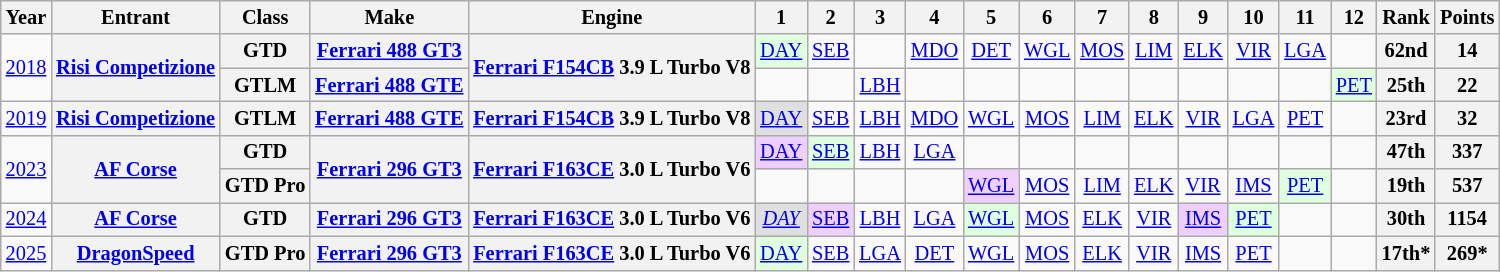<table class="wikitable" style="text-align:center; font-size:85%">
<tr>
<th>Year</th>
<th>Entrant</th>
<th>Class</th>
<th>Make</th>
<th>Engine</th>
<th>1</th>
<th>2</th>
<th>3</th>
<th>4</th>
<th>5</th>
<th>6</th>
<th>7</th>
<th>8</th>
<th>9</th>
<th>10</th>
<th>11</th>
<th>12</th>
<th>Rank</th>
<th>Points</th>
</tr>
<tr>
<td rowspan=2><a href='#'>2018</a></td>
<th rowspan=2 nowrap><a href='#'>Risi Competizione</a></th>
<th>GTD</th>
<th nowrap><a href='#'>Ferrari 488 GT3</a></th>
<th rowspan=2 nowrap><a href='#'>Ferrari F154CB</a> 3.9 L Turbo V8</th>
<td style="background:#DFFFDF;"><a href='#'>DAY</a><br></td>
<td><a href='#'>SEB</a></td>
<td></td>
<td><a href='#'>MDO</a></td>
<td><a href='#'>DET</a></td>
<td><a href='#'>WGL</a></td>
<td><a href='#'>MOS</a></td>
<td><a href='#'>LIM</a></td>
<td><a href='#'>ELK</a></td>
<td><a href='#'>VIR</a></td>
<td><a href='#'>LGA</a></td>
<td></td>
<th>62nd</th>
<th>14</th>
</tr>
<tr>
<th>GTLM</th>
<th nowrap><a href='#'>Ferrari 488 GTE</a></th>
<td></td>
<td></td>
<td><a href='#'>LBH</a></td>
<td></td>
<td></td>
<td></td>
<td></td>
<td></td>
<td></td>
<td></td>
<td></td>
<td style="background:#DFFFDF;"><a href='#'>PET</a><br></td>
<th>25th</th>
<th>22</th>
</tr>
<tr>
<td><a href='#'>2019</a></td>
<th nowrap><a href='#'>Risi Competizione</a></th>
<th>GTLM</th>
<th nowrap><a href='#'>Ferrari 488 GTE</a></th>
<th nowrap><a href='#'>Ferrari F154CB</a> 3.9 L Turbo V8</th>
<td style="background:#DFDFDF;"><a href='#'>DAY</a><br></td>
<td><a href='#'>SEB</a></td>
<td><a href='#'>LBH</a></td>
<td><a href='#'>MDO</a></td>
<td><a href='#'>WGL</a></td>
<td><a href='#'>MOS</a></td>
<td><a href='#'>LIM</a></td>
<td><a href='#'>ELK</a></td>
<td><a href='#'>VIR</a></td>
<td><a href='#'>LGA</a></td>
<td><a href='#'>PET</a></td>
<td></td>
<th>23rd</th>
<th>32</th>
</tr>
<tr>
<td rowspan=2><a href='#'>2023</a></td>
<th rowspan=2 nowrap><a href='#'>AF Corse</a></th>
<th>GTD</th>
<th rowspan=2 nowrap><a href='#'>Ferrari 296 GT3</a></th>
<th rowspan=2 nowrap><a href='#'>Ferrari F163CE</a> 3.0 L Turbo V6</th>
<td style="background:#EFCFFF;"><a href='#'>DAY</a><br></td>
<td style="background:#DFFFDF;"><a href='#'>SEB</a><br></td>
<td><a href='#'>LBH</a></td>
<td><a href='#'>LGA</a></td>
<td></td>
<td></td>
<td></td>
<td></td>
<td></td>
<td></td>
<td></td>
<td></td>
<th>47th</th>
<th>337</th>
</tr>
<tr>
<th nowrap>GTD Pro</th>
<td></td>
<td></td>
<td></td>
<td></td>
<td style="background:#EFCFFF;"><a href='#'>WGL</a><br></td>
<td><a href='#'>MOS</a></td>
<td><a href='#'>LIM</a></td>
<td><a href='#'>ELK</a></td>
<td><a href='#'>VIR</a></td>
<td><a href='#'>IMS</a></td>
<td style="background:#DFFFDF;"><a href='#'>PET</a><br></td>
<td></td>
<th>19th</th>
<th>537</th>
</tr>
<tr>
<td><a href='#'>2024</a></td>
<th nowrap><a href='#'>AF Corse</a></th>
<th>GTD</th>
<th nowrap><a href='#'>Ferrari 296 GT3</a></th>
<th nowrap><a href='#'>Ferrari F163CE</a> 3.0 L Turbo V6</th>
<td style="background:#DFDFDF;"><em><a href='#'>DAY</a></em><br></td>
<td style="background:#EFCFFF;"><a href='#'>SEB</a><br></td>
<td><a href='#'>LBH</a></td>
<td><a href='#'>LGA</a></td>
<td style="background:#DFFFDF;"><a href='#'>WGL</a><br></td>
<td><a href='#'>MOS</a></td>
<td><a href='#'>ELK</a></td>
<td><a href='#'>VIR</a></td>
<td style="background:#EFCFFF;"><a href='#'>IMS</a><br></td>
<td style="background:#DFFFDF;"><a href='#'>PET</a><br></td>
<td></td>
<td></td>
<th>30th</th>
<th>1154</th>
</tr>
<tr>
<td><a href='#'>2025</a></td>
<th><a href='#'>DragonSpeed</a></th>
<th>GTD Pro</th>
<th><a href='#'>Ferrari 296 GT3</a></th>
<th><a href='#'>Ferrari F163CE</a> 3.0 L Turbo V6</th>
<td style="background:#DFFFDF;"><a href='#'>DAY</a><br></td>
<td><a href='#'>SEB</a></td>
<td><a href='#'>LGA</a></td>
<td><a href='#'>DET</a></td>
<td style="background:#;"><a href='#'>WGL</a><br></td>
<td><a href='#'>MOS</a></td>
<td><a href='#'>ELK</a></td>
<td><a href='#'>VIR</a></td>
<td style="background:#;"><a href='#'>IMS</a><br></td>
<td style="background:#;"><a href='#'>PET</a><br></td>
<td></td>
<td></td>
<th>17th*</th>
<th>269*</th>
</tr>
</table>
